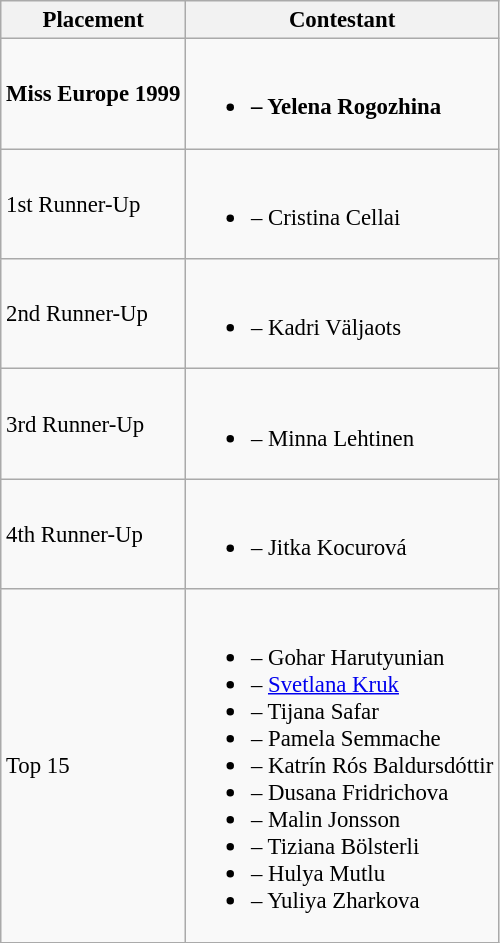<table class="wikitable sortable" style="font-size: 95%;">
<tr>
<th>Placement</th>
<th>Contestant</th>
</tr>
<tr>
<td><strong>Miss Europe 1999</strong></td>
<td><br><ul><li><strong> – Yelena Rogozhina</strong></li></ul></td>
</tr>
<tr>
<td>1st Runner-Up</td>
<td><br><ul><li> – Cristina Cellai</li></ul></td>
</tr>
<tr>
<td>2nd Runner-Up</td>
<td><br><ul><li> – Kadri Väljaots</li></ul></td>
</tr>
<tr>
<td>3rd Runner-Up</td>
<td><br><ul><li> – Minna Lehtinen</li></ul></td>
</tr>
<tr>
<td>4th Runner-Up</td>
<td><br><ul><li> – Jitka Kocurová</li></ul></td>
</tr>
<tr>
<td>Top 15</td>
<td><br><ul><li> – Gohar Harutyunian</li><li> – <a href='#'>Svetlana Kruk</a></li><li> – Tijana Safar</li><li> – Pamela Semmache</li><li> – Katrín Rós Baldursdóttir</li><li> – Dusana Fridrichova</li><li> – Malin Jonsson</li><li> – Tiziana Bölsterli</li><li> – Hulya Mutlu</li><li> – Yuliya Zharkova</li></ul></td>
</tr>
</table>
